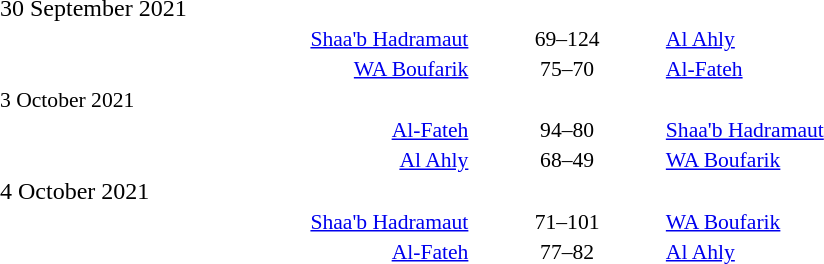<table style="width:100%;" cellspacing="1">
<tr>
<th width="25%"></th>
<th width="2%"></th>
<th width="6%"></th>
<th width="2%"></th>
<th width="25%"></th>
</tr>
<tr>
<td>30 September 2021</td>
</tr>
<tr style="font-size:90%">
<td align="right"><a href='#'>Shaa'b Hadramaut</a> </td>
<td></td>
<td align="center">69–124</td>
<td></td>
<td> <a href='#'>Al Ahly</a></td>
<td></td>
</tr>
<tr style="font-size:90%">
<td align="right"><a href='#'>WA Boufarik</a> </td>
<td></td>
<td align="center">75–70</td>
<td></td>
<td> <a href='#'>Al-Fateh</a></td>
<td></td>
</tr>
<tr>
</tr>
<tr style="font-size:90%">
<td>3 October 2021</td>
</tr>
<tr style="font-size:90%">
<td align="right"><a href='#'>Al-Fateh</a> </td>
<td></td>
<td align="center">94–80</td>
<td></td>
<td> <a href='#'>Shaa'b Hadramaut</a></td>
<td></td>
</tr>
<tr style="font-size:90%">
<td align="right"><a href='#'>Al Ahly</a>  </td>
<td></td>
<td align="center">68–49</td>
<td></td>
<td> <a href='#'>WA Boufarik</a></td>
<td></td>
</tr>
<tr>
<td>4 October 2021</td>
</tr>
<tr style="font-size:90%">
<td align="right"><a href='#'>Shaa'b Hadramaut</a> </td>
<td></td>
<td align="center">71–101</td>
<td></td>
<td> <a href='#'>WA Boufarik</a></td>
<td></td>
</tr>
<tr style="font-size:90%">
<td align="right"><a href='#'>Al-Fateh</a> </td>
<td></td>
<td align="center">77–82</td>
<td></td>
<td> <a href='#'>Al Ahly</a></td>
<td></td>
</tr>
</table>
